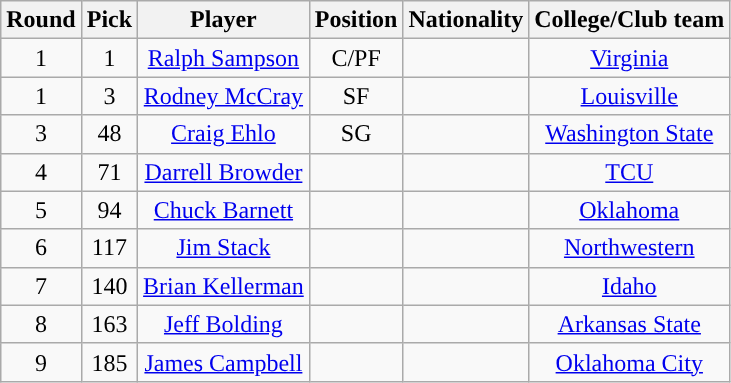<table class="wikitable sortable sortable">
<tr>
<th>Round</th>
<th>Pick</th>
<th>Player</th>
<th>Position</th>
<th>Nationality</th>
<th>College/Club team</th>
</tr>
<tr style="text-align: center">
<td>1</td>
<td>1</td>
<td><a href='#'>Ralph Sampson</a></td>
<td>C/PF</td>
<td></td>
<td><a href='#'>Virginia</a></td>
</tr>
<tr style="text-align: center">
<td>1</td>
<td>3</td>
<td><a href='#'>Rodney McCray</a></td>
<td>SF</td>
<td></td>
<td><a href='#'>Louisville</a></td>
</tr>
<tr style="text-align: center">
<td>3</td>
<td>48</td>
<td><a href='#'>Craig Ehlo</a></td>
<td>SG</td>
<td></td>
<td><a href='#'>Washington State</a></td>
</tr>
<tr style="text-align: center">
<td>4</td>
<td>71</td>
<td><a href='#'>Darrell Browder</a></td>
<td></td>
<td></td>
<td><a href='#'>TCU</a></td>
</tr>
<tr style="text-align: center">
<td>5</td>
<td>94</td>
<td><a href='#'>Chuck Barnett</a></td>
<td></td>
<td></td>
<td><a href='#'>Oklahoma</a></td>
</tr>
<tr style="text-align: center">
<td>6</td>
<td>117</td>
<td><a href='#'>Jim Stack</a></td>
<td></td>
<td></td>
<td><a href='#'>Northwestern</a></td>
</tr>
<tr style="text-align: center">
<td>7</td>
<td>140</td>
<td><a href='#'>Brian Kellerman</a></td>
<td></td>
<td></td>
<td><a href='#'>Idaho</a></td>
</tr>
<tr style="text-align: center">
<td>8</td>
<td>163</td>
<td><a href='#'>Jeff Bolding</a></td>
<td></td>
<td></td>
<td><a href='#'>Arkansas State</a></td>
</tr>
<tr style="text-align: center">
<td>9</td>
<td>185</td>
<td><a href='#'>James Campbell</a></td>
<td></td>
<td></td>
<td><a href='#'>Oklahoma City</a></td>
</tr>
</table>
